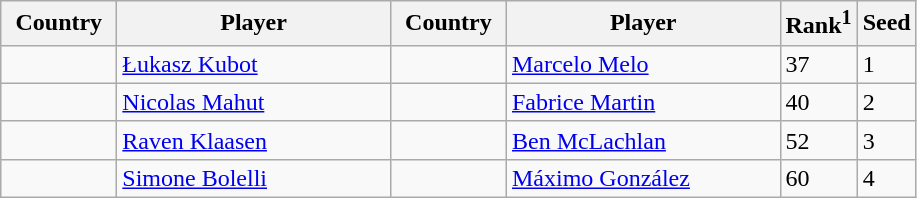<table class="sortable wikitable">
<tr>
<th width="70">Country</th>
<th width="175">Player</th>
<th width="70">Country</th>
<th width="175">Player</th>
<th>Rank<sup>1</sup></th>
<th>Seed</th>
</tr>
<tr>
<td></td>
<td><a href='#'>Łukasz Kubot</a></td>
<td></td>
<td><a href='#'>Marcelo Melo</a></td>
<td>37</td>
<td>1</td>
</tr>
<tr>
<td></td>
<td><a href='#'>Nicolas Mahut</a></td>
<td></td>
<td><a href='#'>Fabrice Martin</a></td>
<td>40</td>
<td>2</td>
</tr>
<tr>
<td></td>
<td><a href='#'>Raven Klaasen</a></td>
<td></td>
<td><a href='#'>Ben McLachlan</a></td>
<td>52</td>
<td>3</td>
</tr>
<tr>
<td></td>
<td><a href='#'>Simone Bolelli</a></td>
<td></td>
<td><a href='#'>Máximo González</a></td>
<td>60</td>
<td>4</td>
</tr>
</table>
